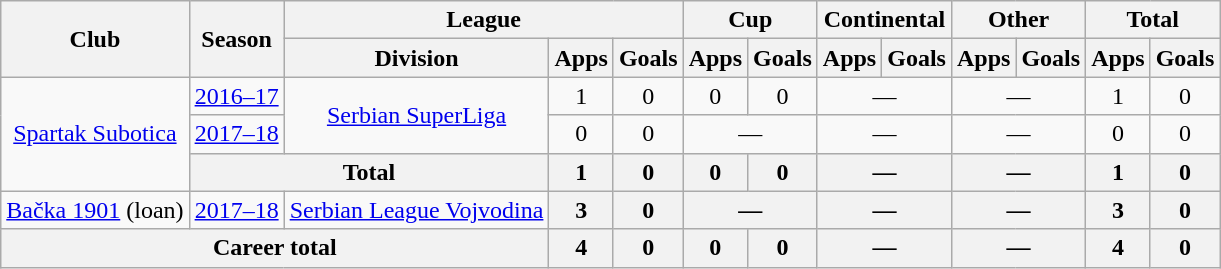<table class="wikitable" style="text-align:center">
<tr>
<th rowspan="2">Club</th>
<th rowspan="2">Season</th>
<th colspan="3">League</th>
<th colspan="2">Cup</th>
<th colspan="2">Continental</th>
<th colspan="2">Other</th>
<th colspan="2">Total</th>
</tr>
<tr>
<th>Division</th>
<th>Apps</th>
<th>Goals</th>
<th>Apps</th>
<th>Goals</th>
<th>Apps</th>
<th>Goals</th>
<th>Apps</th>
<th>Goals</th>
<th>Apps</th>
<th>Goals</th>
</tr>
<tr>
<td rowspan="3"><a href='#'>Spartak Subotica</a></td>
<td><a href='#'>2016–17</a></td>
<td rowspan="2"><a href='#'>Serbian SuperLiga</a></td>
<td>1</td>
<td>0</td>
<td>0</td>
<td>0</td>
<td colspan="2">—</td>
<td colspan="2">—</td>
<td>1</td>
<td>0</td>
</tr>
<tr>
<td><a href='#'>2017–18</a></td>
<td>0</td>
<td>0</td>
<td colspan="2">—</td>
<td colspan="2">—</td>
<td colspan="2">—</td>
<td>0</td>
<td>0</td>
</tr>
<tr>
<th colspan="2">Total</th>
<th>1</th>
<th>0</th>
<th>0</th>
<th>0</th>
<th colspan="2">—</th>
<th colspan="2">—</th>
<th>1</th>
<th>0</th>
</tr>
<tr>
<td><a href='#'>Bačka 1901</a> (loan)</td>
<td><a href='#'>2017–18</a></td>
<td><a href='#'>Serbian League Vojvodina</a></td>
<th>3</th>
<th>0</th>
<th colspan="2">—</th>
<th colspan="2">—</th>
<th colspan="2">—</th>
<th>3</th>
<th>0</th>
</tr>
<tr>
<th colspan="3">Career total</th>
<th>4</th>
<th>0</th>
<th>0</th>
<th>0</th>
<th colspan="2">—</th>
<th colspan="2">—</th>
<th>4</th>
<th>0</th>
</tr>
</table>
